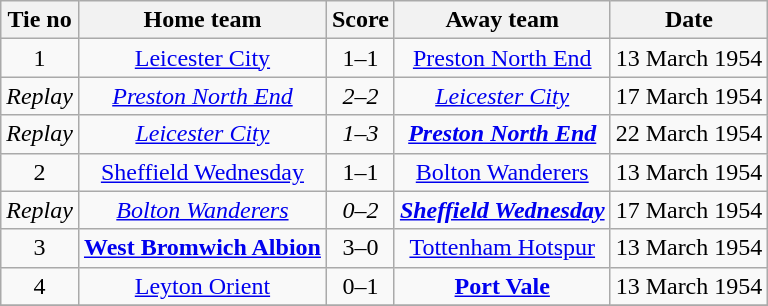<table class="wikitable" style="text-align: center">
<tr>
<th>Tie no</th>
<th>Home team</th>
<th>Score</th>
<th>Away team</th>
<th>Date</th>
</tr>
<tr>
<td>1</td>
<td><a href='#'>Leicester City</a></td>
<td>1–1</td>
<td><a href='#'>Preston North End</a></td>
<td>13 March 1954</td>
</tr>
<tr>
<td><em>Replay</em></td>
<td><em><a href='#'>Preston North End</a></em></td>
<td><em>2–2</em></td>
<td><em><a href='#'>Leicester City</a></em></td>
<td>17 March 1954</td>
</tr>
<tr>
<td><em>Replay</em></td>
<td><em><a href='#'>Leicester City</a></em></td>
<td><em>1–3</em></td>
<td><strong><em><a href='#'>Preston North End</a></em></strong></td>
<td>22 March 1954</td>
</tr>
<tr>
<td>2</td>
<td><a href='#'>Sheffield Wednesday</a></td>
<td>1–1</td>
<td><a href='#'>Bolton Wanderers</a></td>
<td>13 March 1954</td>
</tr>
<tr>
<td><em>Replay</em></td>
<td><em><a href='#'>Bolton Wanderers</a></em></td>
<td><em>0–2</em></td>
<td><strong><em><a href='#'>Sheffield Wednesday</a></em></strong></td>
<td>17 March 1954</td>
</tr>
<tr>
<td>3</td>
<td><strong><a href='#'>West Bromwich Albion</a></strong></td>
<td>3–0</td>
<td><a href='#'>Tottenham Hotspur</a></td>
<td>13 March 1954</td>
</tr>
<tr>
<td>4</td>
<td><a href='#'>Leyton Orient</a></td>
<td>0–1</td>
<td><strong><a href='#'>Port Vale</a></strong></td>
<td>13 March 1954</td>
</tr>
<tr>
</tr>
</table>
